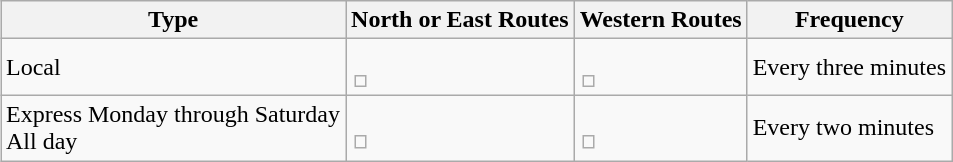<table class="wikitable" style="margin:1em auto;">
<tr>
<th>Type</th>
<th>North or East Routes</th>
<th>Western Routes</th>
<th>Frequency</th>
</tr>
<tr>
<td>Local</td>
<td><br><table style="border:0px;">
<tr>
<td></td>
</tr>
</table>
</td>
<td><br><table style="border:0px;">
<tr>
<td></td>
</tr>
</table>
</td>
<td>Every three minutes</td>
</tr>
<tr>
<td>Express Monday through Saturday<br>All day</td>
<td><br><table style="border:0px;">
<tr>
<td></td>
</tr>
</table>
</td>
<td><br><table style="border:0px;">
<tr>
<td></td>
</tr>
</table>
</td>
<td>Every two minutes</td>
</tr>
</table>
